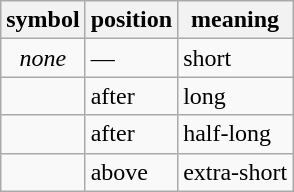<table class="wikitable">
<tr>
<th>symbol</th>
<th>position</th>
<th>meaning</th>
</tr>
<tr>
<td style="text-align:center;"><em>none</em></td>
<td>—</td>
<td>short</td>
</tr>
<tr>
<td style="font-size:larger;text-align:center;"></td>
<td>after</td>
<td>long</td>
</tr>
<tr>
<td style="font-size:larger;text-align:center;"></td>
<td>after</td>
<td>half-long</td>
</tr>
<tr>
<td style="font-size:larger;text-align:center;"></td>
<td>above</td>
<td>extra-short</td>
</tr>
</table>
